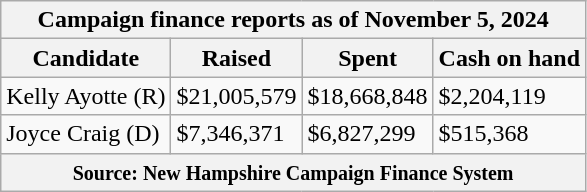<table class="wikitable sortable">
<tr>
<th colspan=4>Campaign finance reports as of November 5, 2024</th>
</tr>
<tr style="text-align:center;">
<th>Candidate</th>
<th>Raised</th>
<th>Spent</th>
<th>Cash on hand</th>
</tr>
<tr>
<td>Kelly Ayotte (R)</td>
<td>$21,005,579</td>
<td>$18,668,848</td>
<td>$2,204,119</td>
</tr>
<tr>
<td>Joyce Craig (D)</td>
<td>$7,346,371</td>
<td>$6,827,299</td>
<td>$515,368</td>
</tr>
<tr>
<th colspan="4"><small>Source: New Hampshire Campaign Finance System</small></th>
</tr>
</table>
